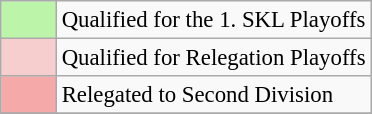<table class="wikitable" style="font-size:95%;">
<tr>
<td style="background:#BCF5A9;" width=30></td>
<td>Qualified for the 1. SKL Playoffs</td>
</tr>
<tr>
<td bgcolor=F6CECE></td>
<td>Qualified for Relegation Playoffs</td>
</tr>
<tr>
<td bgcolor=F5A9A9></td>
<td>Relegated to Second Division</td>
</tr>
<tr>
</tr>
</table>
